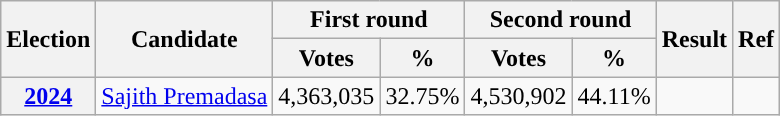<table class="wikitable">
<tr>
<th rowspan="2" style="background-color:">Election</th>
<th rowspan="2" style="background-color:">Candidate</th>
<th colspan="2" style="background-color:">First round</th>
<th colspan="2" style="background-color:">Second round</th>
<th rowspan="2" style="background-color:">Result</th>
<th rowspan="2" style="background-color:">Ref</th>
</tr>
<tr>
<th style="background-color:">Votes</th>
<th style="background-color:">%</th>
<th style="background-color:">Votes</th>
<th style="background-color:">%</th>
</tr>
<tr>
<th><a href='#'>2024</a></th>
<td><a href='#'>Sajith Premadasa</a></td>
<td align="center">4,363,035</td>
<td align="center">32.75%</td>
<td align="center">4,530,902</td>
<td align="center">44.11%</td>
<td></td>
<td></td>
</tr>
</table>
